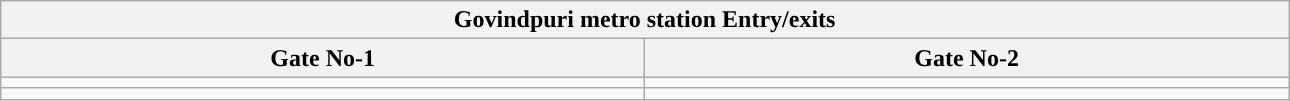<table class="wikitable" style="text-align: center;" width="68%">
<tr>
<th align="center" colspan="5" style="background:#"><span>Govindpuri metro station Entry/exits</span></th>
</tr>
<tr>
<th style="width:15%;">Gate No-1</th>
<th style="width:15%;">Gate No-2</th>
</tr>
<tr>
<td></td>
<td></td>
</tr>
<tr>
<td></td>
<td></td>
</tr>
</table>
